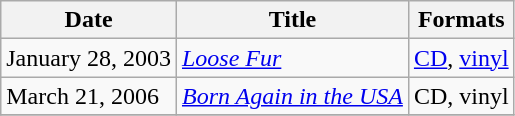<table class="wikitable">
<tr>
<th>Date</th>
<th>Title</th>
<th>Formats</th>
</tr>
<tr>
<td>January 28, 2003</td>
<td><em><a href='#'>Loose Fur</a></em></td>
<td><a href='#'>CD</a>, <a href='#'>vinyl</a></td>
</tr>
<tr>
<td>March 21, 2006</td>
<td><em><a href='#'>Born Again in the USA</a></em></td>
<td>CD, vinyl</td>
</tr>
<tr>
</tr>
</table>
